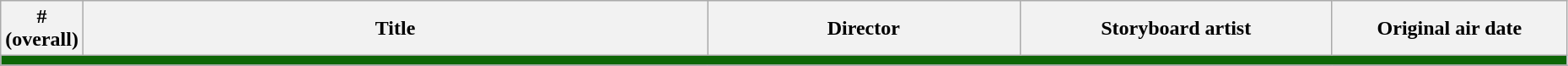<table class="wikitable" style="width:98%;">
<tr>
<th width= 5%>#<br>(overall)</th>
<th width=40%>Title</th>
<th width=20%>Director</th>
<th width=20%>Storyboard artist</th>
<th width=15%>Original air date</th>
</tr>
<tr>
<td colspan="5" style="background:#0E6606;"></td>
</tr>
<tr>
</tr>
</table>
